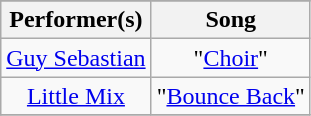<table class="wikitable" style="text-align:center;">
<tr>
</tr>
<tr>
<th>Performer(s)</th>
<th>Song</th>
</tr>
<tr>
<td><a href='#'>Guy Sebastian</a></td>
<td>"<a href='#'>Choir</a>"</td>
</tr>
<tr>
<td><a href='#'>Little Mix</a></td>
<td>"<a href='#'>Bounce Back</a>"</td>
</tr>
<tr>
</tr>
</table>
